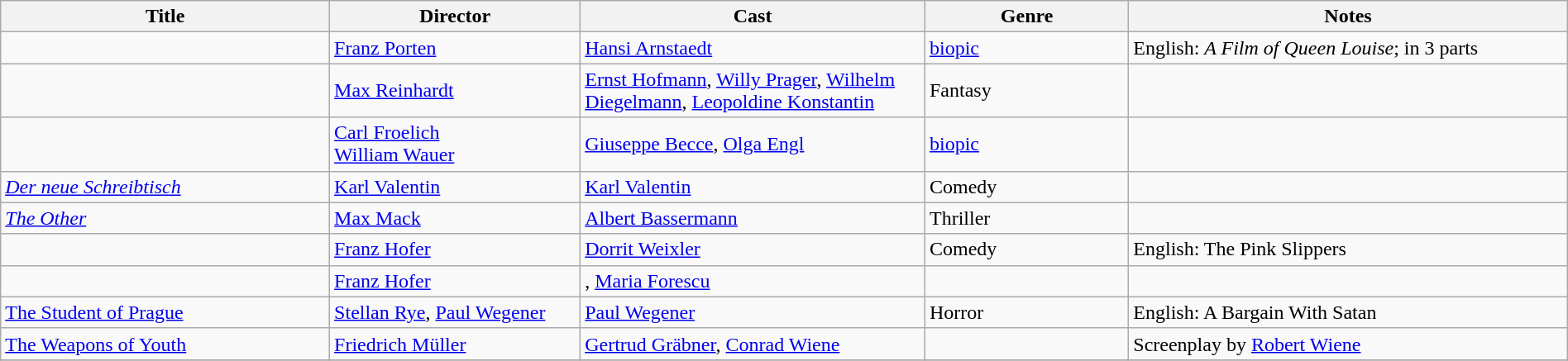<table class="wikitable" width= "100%">
<tr>
<th width=21%>Title</th>
<th width=16%>Director</th>
<th width=22%>Cast</th>
<th width=13%>Genre</th>
<th width=28%>Notes</th>
</tr>
<tr>
<td><em></em></td>
<td><a href='#'>Franz Porten</a></td>
<td><a href='#'>Hansi Arnstaedt</a></td>
<td><a href='#'>biopic</a></td>
<td>English: <em>A Film of Queen Louise</em>; in 3 parts</td>
</tr>
<tr>
<td><em></em></td>
<td><a href='#'>Max Reinhardt</a></td>
<td><a href='#'>Ernst Hofmann</a>, <a href='#'>Willy Prager</a>, <a href='#'>Wilhelm Diegelmann</a>, <a href='#'>Leopoldine Konstantin</a></td>
<td>Fantasy</td>
<td></td>
</tr>
<tr>
<td><em></em></td>
<td><a href='#'>Carl Froelich</a><br><a href='#'>William Wauer</a></td>
<td><a href='#'>Giuseppe Becce</a>, <a href='#'>Olga Engl</a></td>
<td><a href='#'>biopic</a></td>
<td></td>
</tr>
<tr>
<td><em><a href='#'>Der neue Schreibtisch</a></em></td>
<td><a href='#'>Karl Valentin</a></td>
<td><a href='#'>Karl Valentin</a></td>
<td>Comedy</td>
<td></td>
</tr>
<tr>
<td><em><a href='#'>The Other</a></td>
<td><a href='#'>Max Mack</a></td>
<td><a href='#'>Albert Bassermann</a></td>
<td>Thriller</td>
<td></td>
</tr>
<tr>
<td></em><em></td>
<td><a href='#'>Franz Hofer</a></td>
<td><a href='#'>Dorrit Weixler</a></td>
<td>Comedy</td>
<td>English: </em>The Pink Slippers<em></td>
</tr>
<tr>
<td></em><em></td>
<td><a href='#'>Franz Hofer</a></td>
<td>, <a href='#'>Maria Forescu</a></td>
<td></td>
<td></td>
</tr>
<tr>
<td></em><a href='#'>The Student of Prague</a><em></td>
<td><a href='#'>Stellan Rye</a>, <a href='#'>Paul Wegener</a></td>
<td><a href='#'>Paul Wegener</a></td>
<td>Horror</td>
<td>English: </em>A Bargain With Satan<em></td>
</tr>
<tr>
<td></em><a href='#'>The Weapons of Youth</a><em></td>
<td><a href='#'>Friedrich Müller</a></td>
<td><a href='#'>Gertrud Gräbner</a>, <a href='#'>Conrad Wiene</a></td>
<td></td>
<td>Screenplay by <a href='#'>Robert Wiene</a></td>
</tr>
<tr>
</tr>
</table>
